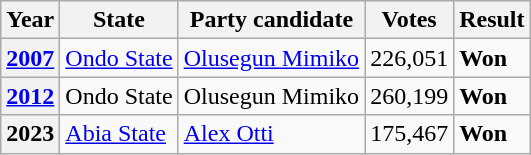<table class="wikitable">
<tr>
<th>Year</th>
<th>State</th>
<th>Party candidate</th>
<th>Votes</th>
<th>Result</th>
</tr>
<tr>
<th><a href='#'>2007</a></th>
<td><a href='#'>Ondo State</a></td>
<td><a href='#'>Olusegun Mimiko</a></td>
<td>226,051</td>
<td><strong>Won</strong></td>
</tr>
<tr>
<th><a href='#'>2012</a></th>
<td>Ondo State</td>
<td>Olusegun Mimiko</td>
<td>260,199</td>
<td><strong>Won</strong></td>
</tr>
<tr>
<th>2023</th>
<td><a href='#'>Abia State</a></td>
<td><a href='#'>Alex Otti</a></td>
<td>175,467</td>
<td><strong>Won</strong></td>
</tr>
</table>
